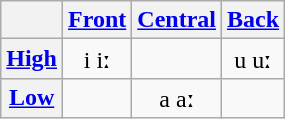<table class="wikitable IPA" style="text-align: center;">
<tr>
<th></th>
<th><a href='#'>Front</a></th>
<th><a href='#'>Central</a></th>
<th><a href='#'>Back</a></th>
</tr>
<tr>
<th><a href='#'>High</a></th>
<td>i iː</td>
<td></td>
<td>u uː</td>
</tr>
<tr>
<th><a href='#'>Low</a></th>
<td></td>
<td>a aː</td>
<td></td>
</tr>
</table>
